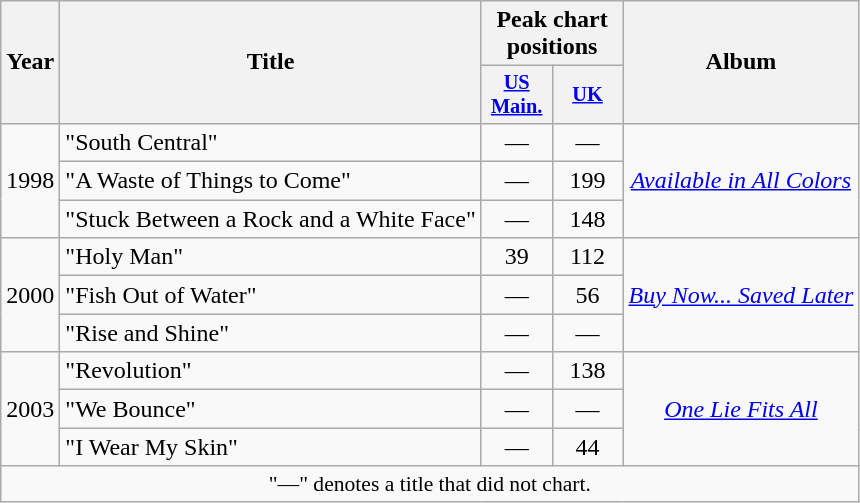<table class="wikitable" style="text-align:center;">
<tr>
<th rowspan=2>Year</th>
<th rowspan=2>Title</th>
<th colspan="2">Peak chart positions</th>
<th rowspan="2">Album</th>
</tr>
<tr>
<th style="width:3em;font-size:85%"><a href='#'>US<br>Main.</a><br></th>
<th style="width:3em;font-size:85%"><a href='#'>UK</a><br></th>
</tr>
<tr>
<td rowspan="3">1998</td>
<td style="text-align:left;">"South Central"</td>
<td>—</td>
<td>—</td>
<td rowspan="3"><em><a href='#'>Available in All Colors</a></em></td>
</tr>
<tr>
<td style="text-align:left;">"A Waste of Things to Come"</td>
<td>—</td>
<td>199</td>
</tr>
<tr>
<td style="text-align:left;">"Stuck Between a Rock and a White Face"</td>
<td>—</td>
<td>148</td>
</tr>
<tr>
<td rowspan="3">2000</td>
<td style="text-align:left;">"Holy Man"</td>
<td>39</td>
<td>112</td>
<td rowspan="3"><em><a href='#'>Buy Now... Saved Later</a></em></td>
</tr>
<tr>
<td style="text-align:left;">"Fish Out of Water"</td>
<td>—</td>
<td>56</td>
</tr>
<tr>
<td style="text-align:left;">"Rise and Shine"</td>
<td>—</td>
<td>—</td>
</tr>
<tr>
<td rowspan="3">2003</td>
<td style="text-align:left;">"Revolution"</td>
<td>—</td>
<td>138</td>
<td rowspan="3"><em><a href='#'>One Lie Fits All</a></em></td>
</tr>
<tr>
<td style="text-align:left;">"We Bounce"</td>
<td>—</td>
<td>—</td>
</tr>
<tr>
<td style="text-align:left;">"I Wear My Skin"</td>
<td>—</td>
<td>44</td>
</tr>
<tr>
<td colspan="5" style="font-size:90%">"—" denotes a title that did not chart.</td>
</tr>
</table>
